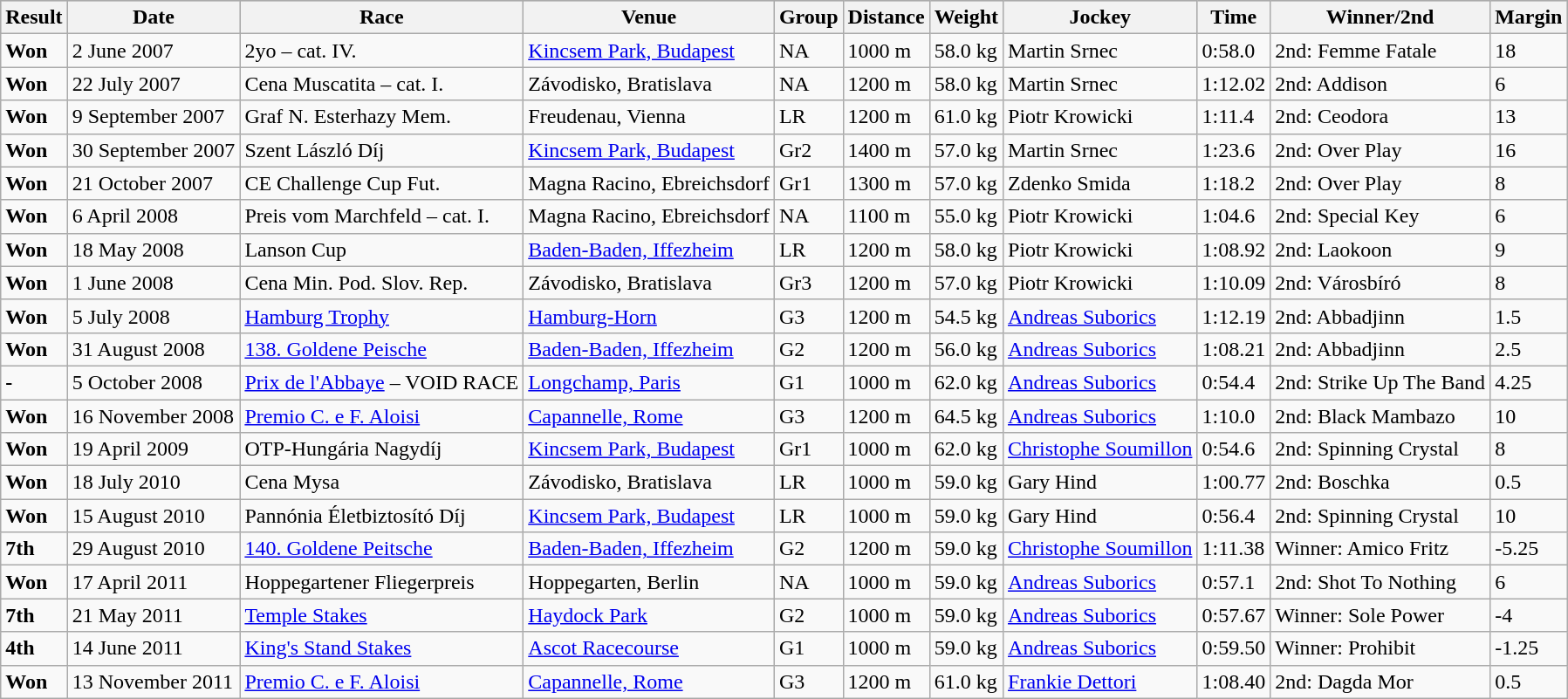<table class="wikitable">
<tr style="background:silver; color:black">
<th>Result</th>
<th>Date</th>
<th>Race</th>
<th>Venue</th>
<th>Group</th>
<th>Distance</th>
<th>Weight</th>
<th>Jockey</th>
<th>Time</th>
<th>Winner/2nd</th>
<th>Margin</th>
</tr>
<tr>
<td><strong>Won</strong></td>
<td>2 June 2007</td>
<td>2yo – cat. IV.</td>
<td> <a href='#'>Kincsem Park, Budapest</a></td>
<td>NA</td>
<td>1000 m</td>
<td>58.0 kg</td>
<td>Martin Srnec</td>
<td>0:58.0</td>
<td>2nd: Femme Fatale</td>
<td>18</td>
</tr>
<tr>
<td><strong>Won</strong></td>
<td>22 July 2007</td>
<td>Cena Muscatita – cat. I.</td>
<td> Závodisko, Bratislava</td>
<td>NA</td>
<td>1200 m</td>
<td>58.0 kg</td>
<td>Martin Srnec</td>
<td>1:12.02</td>
<td>2nd: Addison</td>
<td>6</td>
</tr>
<tr>
<td><strong>Won</strong></td>
<td>9 September 2007</td>
<td>Graf N. Esterhazy Mem.</td>
<td> Freudenau, Vienna</td>
<td>LR</td>
<td>1200 m</td>
<td>61.0 kg</td>
<td>Piotr Krowicki</td>
<td>1:11.4</td>
<td>2nd: Ceodora</td>
<td>13</td>
</tr>
<tr>
<td><strong>Won</strong></td>
<td>30 September 2007</td>
<td>Szent László Díj</td>
<td> <a href='#'>Kincsem Park, Budapest</a></td>
<td>Gr2</td>
<td>1400 m</td>
<td>57.0 kg</td>
<td>Martin Srnec</td>
<td>1:23.6</td>
<td>2nd: Over Play</td>
<td>16</td>
</tr>
<tr>
<td><strong>Won</strong></td>
<td>21 October 2007</td>
<td>CE Challenge Cup Fut.</td>
<td> Magna Racino, Ebreichsdorf</td>
<td>Gr1</td>
<td>1300 m</td>
<td>57.0 kg</td>
<td>Zdenko Smida</td>
<td>1:18.2</td>
<td>2nd: Over Play</td>
<td>8</td>
</tr>
<tr>
<td><strong>Won</strong></td>
<td>6 April 2008</td>
<td>Preis vom Marchfeld – cat. I.</td>
<td> Magna Racino, Ebreichsdorf</td>
<td>NA</td>
<td>1100 m</td>
<td>55.0 kg</td>
<td>Piotr Krowicki</td>
<td>1:04.6</td>
<td>2nd: Special Key</td>
<td>6</td>
</tr>
<tr>
<td><strong>Won</strong></td>
<td>18 May 2008</td>
<td>Lanson Cup</td>
<td> <a href='#'>Baden-Baden, Iffezheim</a></td>
<td>LR</td>
<td>1200 m</td>
<td>58.0 kg</td>
<td>Piotr Krowicki</td>
<td>1:08.92</td>
<td>2nd: Laokoon</td>
<td>9</td>
</tr>
<tr>
<td><strong>Won</strong></td>
<td>1 June 2008</td>
<td>Cena Min. Pod. Slov. Rep.</td>
<td> Závodisko, Bratislava</td>
<td>Gr3</td>
<td>1200 m</td>
<td>57.0 kg</td>
<td>Piotr Krowicki</td>
<td>1:10.09</td>
<td>2nd: Városbíró</td>
<td>8</td>
</tr>
<tr>
<td><strong>Won</strong></td>
<td>5 July 2008</td>
<td><a href='#'>Hamburg Trophy</a></td>
<td> <a href='#'>Hamburg-Horn</a></td>
<td>G3</td>
<td>1200 m</td>
<td>54.5 kg</td>
<td><a href='#'>Andreas Suborics</a></td>
<td>1:12.19</td>
<td>2nd: Abbadjinn</td>
<td>1.5</td>
</tr>
<tr>
<td><strong>Won</strong></td>
<td>31 August 2008</td>
<td><a href='#'>138. Goldene Peische</a></td>
<td> <a href='#'>Baden-Baden, Iffezheim</a></td>
<td>G2</td>
<td>1200 m</td>
<td>56.0 kg</td>
<td><a href='#'>Andreas Suborics</a></td>
<td>1:08.21</td>
<td>2nd: Abbadjinn</td>
<td>2.5</td>
</tr>
<tr>
<td><strong>-</strong></td>
<td>5 October 2008</td>
<td><a href='#'>Prix de l'Abbaye</a> – VOID RACE</td>
<td> <a href='#'>Longchamp, Paris</a></td>
<td>G1</td>
<td>1000 m</td>
<td>62.0 kg</td>
<td><a href='#'>Andreas Suborics</a></td>
<td>0:54.4</td>
<td>2nd: Strike Up The Band</td>
<td>4.25</td>
</tr>
<tr>
<td><strong>Won</strong></td>
<td>16 November 2008</td>
<td><a href='#'>Premio C. e F. Aloisi</a></td>
<td> <a href='#'>Capannelle, Rome</a></td>
<td>G3</td>
<td>1200 m</td>
<td>64.5 kg</td>
<td><a href='#'>Andreas Suborics</a></td>
<td>1:10.0</td>
<td>2nd: Black Mambazo</td>
<td>10</td>
</tr>
<tr>
<td><strong>Won</strong></td>
<td>19 April 2009</td>
<td>OTP-Hungária Nagydíj</td>
<td> <a href='#'>Kincsem Park, Budapest</a></td>
<td>Gr1</td>
<td>1000 m</td>
<td>62.0 kg</td>
<td><a href='#'>Christophe Soumillon</a></td>
<td>0:54.6</td>
<td>2nd: Spinning Crystal</td>
<td>8</td>
</tr>
<tr>
<td><strong>Won</strong></td>
<td>18 July 2010</td>
<td>Cena Mysa</td>
<td> Závodisko, Bratislava</td>
<td>LR</td>
<td>1000 m</td>
<td>59.0 kg</td>
<td>Gary Hind</td>
<td>1:00.77</td>
<td>2nd: Boschka</td>
<td>0.5</td>
</tr>
<tr>
<td><strong>Won</strong></td>
<td>15 August 2010</td>
<td>Pannónia Életbiztosító Díj</td>
<td> <a href='#'>Kincsem Park, Budapest</a></td>
<td>LR</td>
<td>1000 m</td>
<td>59.0 kg</td>
<td>Gary Hind</td>
<td>0:56.4</td>
<td>2nd: Spinning Crystal</td>
<td>10</td>
</tr>
<tr>
<td><strong>7th</strong></td>
<td>29 August 2010</td>
<td><a href='#'>140. Goldene Peitsche</a></td>
<td> <a href='#'>Baden-Baden, Iffezheim</a></td>
<td>G2</td>
<td>1200 m</td>
<td>59.0 kg</td>
<td><a href='#'>Christophe Soumillon</a></td>
<td>1:11.38</td>
<td>Winner: Amico Fritz</td>
<td>-5.25</td>
</tr>
<tr>
<td><strong>Won</strong></td>
<td>17 April 2011</td>
<td>Hoppegartener Fliegerpreis</td>
<td> Hoppegarten, Berlin</td>
<td>NA</td>
<td>1000 m</td>
<td>59.0 kg</td>
<td><a href='#'>Andreas Suborics</a></td>
<td>0:57.1</td>
<td>2nd: Shot To Nothing</td>
<td>6</td>
</tr>
<tr>
<td><strong>7th</strong></td>
<td>21 May 2011</td>
<td><a href='#'>Temple Stakes</a></td>
<td> <a href='#'>Haydock Park</a></td>
<td>G2</td>
<td>1000 m</td>
<td>59.0 kg</td>
<td><a href='#'>Andreas Suborics</a></td>
<td>0:57.67</td>
<td>Winner: Sole Power</td>
<td>-4</td>
</tr>
<tr>
<td><strong>4th</strong></td>
<td>14 June 2011</td>
<td><a href='#'>King's Stand Stakes</a></td>
<td> <a href='#'>Ascot Racecourse</a></td>
<td>G1</td>
<td>1000 m</td>
<td>59.0 kg</td>
<td><a href='#'>Andreas Suborics</a></td>
<td>0:59.50</td>
<td>Winner: Prohibit</td>
<td>-1.25</td>
</tr>
<tr>
<td><strong>Won</strong></td>
<td>13 November 2011</td>
<td><a href='#'>Premio C. e F. Aloisi</a></td>
<td> <a href='#'>Capannelle, Rome</a></td>
<td>G3</td>
<td>1200 m</td>
<td>61.0 kg</td>
<td><a href='#'>Frankie Dettori</a></td>
<td>1:08.40</td>
<td>2nd: Dagda Mor</td>
<td>0.5</td>
</tr>
</table>
